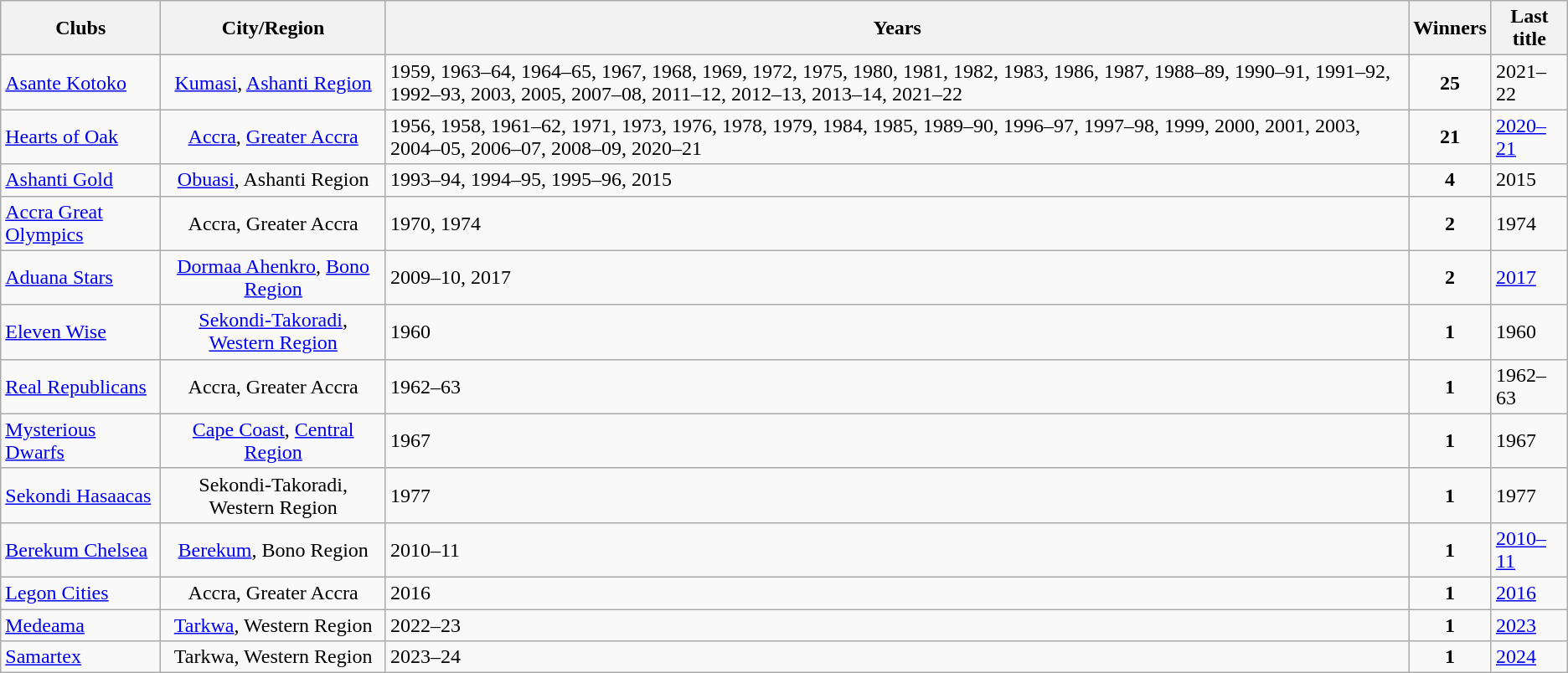<table class="wikitable">
<tr>
<th>Clubs</th>
<th>City/Region</th>
<th>Years</th>
<th>Winners</th>
<th>Last title</th>
</tr>
<tr>
<td><a href='#'>Asante Kotoko</a></td>
<td align=center><a href='#'>Kumasi</a>, <a href='#'>Ashanti Region</a></td>
<td>1959, 1963–64, 1964–65, 1967, 1968, 1969, 1972, 1975, 1980, 1981, 1982, 1983, 1986, 1987, 1988–89, 1990–91, 1991–92, 1992–93, 2003, 2005, 2007–08, 2011–12, 2012–13, 2013–14, 2021–22</td>
<td align="center"><strong>25</strong></td>
<td>2021–22</td>
</tr>
<tr>
<td><a href='#'>Hearts of Oak</a></td>
<td align=center><a href='#'>Accra</a>, <a href='#'>Greater Accra</a></td>
<td>1956, 1958, 1961–62, 1971, 1973, 1976, 1978, 1979, 1984, 1985, 1989–90, 1996–97, 1997–98, 1999, 2000, 2001, 2003, 2004–05, 2006–07, 2008–09, 2020–21</td>
<td align="center"><strong>21</strong></td>
<td><a href='#'>2020–21</a></td>
</tr>
<tr>
<td><a href='#'>Ashanti Gold</a></td>
<td align=center><a href='#'>Obuasi</a>, Ashanti Region</td>
<td>1993–94, 1994–95, 1995–96, 2015</td>
<td align="center"><strong>4</strong></td>
<td>2015</td>
</tr>
<tr>
<td><a href='#'>Accra Great Olympics</a></td>
<td align=center>Accra, Greater Accra</td>
<td>1970, 1974</td>
<td align="center"><strong>2</strong></td>
<td>1974</td>
</tr>
<tr>
<td><a href='#'>Aduana Stars</a></td>
<td align=center><a href='#'>Dormaa Ahenkro</a>, <a href='#'>Bono Region</a></td>
<td>2009–10, 2017</td>
<td align="center"><strong>2</strong></td>
<td><a href='#'>2017</a></td>
</tr>
<tr>
<td><a href='#'>Eleven Wise</a></td>
<td align=center><a href='#'>Sekondi-Takoradi</a>, <a href='#'>Western Region</a></td>
<td>1960</td>
<td align="center"><strong>1</strong></td>
<td>1960</td>
</tr>
<tr>
<td><a href='#'>Real Republicans</a></td>
<td align=center>Accra, Greater Accra</td>
<td>1962–63</td>
<td align="center"><strong>1</strong></td>
<td>1962–63</td>
</tr>
<tr>
<td><a href='#'>Mysterious Dwarfs</a></td>
<td align=center><a href='#'>Cape Coast</a>, <a href='#'>Central Region</a></td>
<td>1967</td>
<td align="center"><strong>1</strong></td>
<td>1967</td>
</tr>
<tr>
<td><a href='#'>Sekondi Hasaacas</a></td>
<td align=center>Sekondi-Takoradi, Western Region</td>
<td>1977</td>
<td align="center"><strong>1</strong></td>
<td>1977</td>
</tr>
<tr>
<td><a href='#'>Berekum Chelsea</a></td>
<td align=center><a href='#'>Berekum</a>, Bono Region</td>
<td>2010–11</td>
<td align="center"><strong>1</strong></td>
<td><a href='#'>2010–11</a></td>
</tr>
<tr>
<td><a href='#'>Legon Cities</a></td>
<td align=center>Accra, Greater Accra</td>
<td>2016</td>
<td align="center"><strong>1</strong></td>
<td><a href='#'>2016</a></td>
</tr>
<tr>
<td><a href='#'>Medeama</a></td>
<td align=center><a href='#'>Tarkwa</a>, Western Region</td>
<td>2022–23</td>
<td align="center"><strong>1</strong></td>
<td><a href='#'>2023</a></td>
</tr>
<tr>
<td><a href='#'>Samartex</a></td>
<td align=center>Tarkwa, Western Region</td>
<td>2023–24</td>
<td align="center"><strong>1</strong></td>
<td><a href='#'>2024</a></td>
</tr>
</table>
